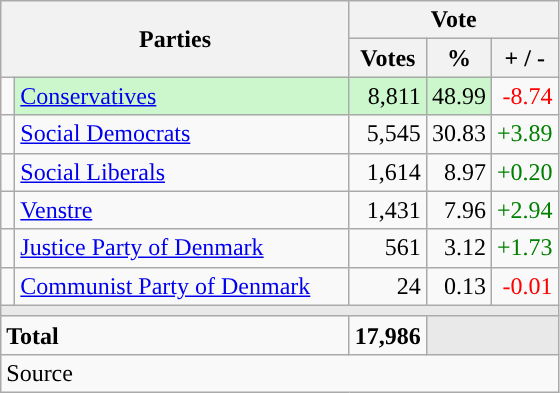<table class="wikitable" style="text-align:right;">
<tr>
<th style="text-align:centre;" rowspan="2" colspan="2" width="225">Parties</th>
<th colspan="3">Vote</th>
</tr>
<tr>
<th width="15">Votes</th>
<th width="15">%</th>
<th width="15">+ / -</th>
</tr>
<tr>
<td width="2" style="color:inherit;background:"></td>
<td bgcolor=#ccf7cc  align="left"><a href='#'>Conservatives</a></td>
<td bgcolor=#ccf7cc>8,811</td>
<td bgcolor=#ccf7cc>48.99</td>
<td style=color:red;>-8.74</td>
</tr>
<tr>
<td width="2" style="color:inherit;background:"></td>
<td align="left"><a href='#'>Social Democrats</a></td>
<td>5,545</td>
<td>30.83</td>
<td style=color:green;>+3.89</td>
</tr>
<tr>
<td width="2" style="color:inherit;background:"></td>
<td align="left"><a href='#'>Social Liberals</a></td>
<td>1,614</td>
<td>8.97</td>
<td style=color:green;>+0.20</td>
</tr>
<tr>
<td width="2" style="color:inherit;background:"></td>
<td align="left"><a href='#'>Venstre</a></td>
<td>1,431</td>
<td>7.96</td>
<td style=color:green;>+2.94</td>
</tr>
<tr>
<td width="2" style="color:inherit;background:"></td>
<td align="left"><a href='#'>Justice Party of Denmark</a></td>
<td>561</td>
<td>3.12</td>
<td style=color:green;>+1.73</td>
</tr>
<tr>
<td width="2" style="color:inherit;background:"></td>
<td align="left"><a href='#'>Communist Party of Denmark</a></td>
<td>24</td>
<td>0.13</td>
<td style=color:red;>-0.01</td>
</tr>
<tr>
<td colspan="7" bgcolor="#E9E9E9"></td>
</tr>
<tr>
<td align="left" colspan="2"><strong>Total</strong></td>
<td><strong>17,986</strong></td>
<td bgcolor="#E9E9E9" colspan="2"></td>
</tr>
<tr>
<td align="left" colspan="6">Source</td>
</tr>
</table>
